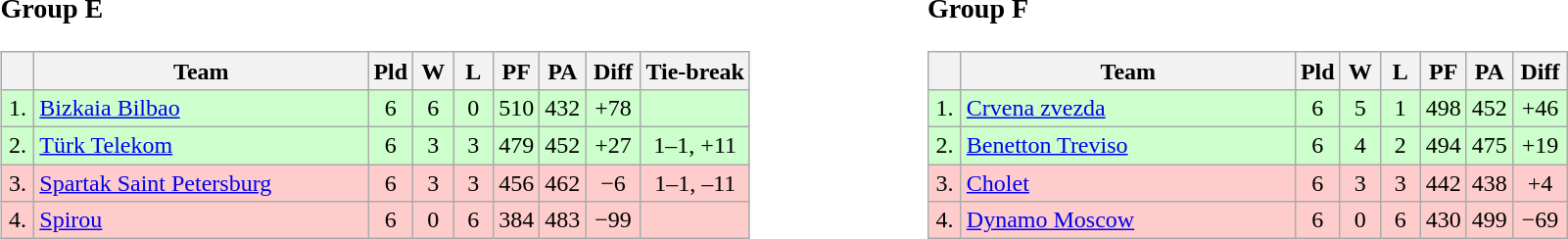<table>
<tr>
<td style="vertical-align:top; width:33%;"><br><h3>Group E</h3><table class="wikitable" style="text-align:center">
<tr>
<th width=15></th>
<th width=220>Team</th>
<th width=20>Pld</th>
<th width=20>W</th>
<th width=20>L</th>
<th width=20>PF</th>
<th width=20>PA</th>
<th width=30>Diff</th>
<th>Tie-break</th>
</tr>
<tr style="background: #ccffcc;">
<td>1.</td>
<td align=left> <a href='#'>Bizkaia Bilbao</a></td>
<td>6</td>
<td>6</td>
<td>0</td>
<td>510</td>
<td>432</td>
<td>+78</td>
<td></td>
</tr>
<tr style="background: #ccffcc;">
<td>2.</td>
<td align=left> <a href='#'>Türk Telekom</a></td>
<td>6</td>
<td>3</td>
<td>3</td>
<td>479</td>
<td>452</td>
<td>+27</td>
<td>1–1, +11</td>
</tr>
<tr style="background: #ffcccc;">
<td>3.</td>
<td align=left> <a href='#'>Spartak Saint Petersburg</a></td>
<td>6</td>
<td>3</td>
<td>3</td>
<td>456</td>
<td>462</td>
<td>−6</td>
<td>1–1, –11</td>
</tr>
<tr style="background: #ffcccc;">
<td>4.</td>
<td align=left> <a href='#'>Spirou</a></td>
<td>6</td>
<td>0</td>
<td>6</td>
<td>384</td>
<td>483</td>
<td>−99</td>
<td></td>
</tr>
</table>
</td>
<td style="vertical-align:top; width:33%;"><br><h3>Group F</h3><table class="wikitable" style="text-align:center">
<tr>
<th width=15></th>
<th width=220>Team</th>
<th width=20>Pld</th>
<th width=20>W</th>
<th width=20>L</th>
<th width=20>PF</th>
<th width=20>PA</th>
<th width=30>Diff</th>
</tr>
<tr style="background: #ccffcc;">
<td>1.</td>
<td align=left> <a href='#'>Crvena zvezda</a></td>
<td>6</td>
<td>5</td>
<td>1</td>
<td>498</td>
<td>452</td>
<td>+46</td>
</tr>
<tr style="background: #ccffcc;">
<td>2.</td>
<td align=left> <a href='#'>Benetton Treviso</a></td>
<td>6</td>
<td>4</td>
<td>2</td>
<td>494</td>
<td>475</td>
<td>+19</td>
</tr>
<tr style="background: #ffcccc;">
<td>3.</td>
<td align=left> <a href='#'>Cholet</a></td>
<td>6</td>
<td>3</td>
<td>3</td>
<td>442</td>
<td>438</td>
<td>+4</td>
</tr>
<tr style="background: #ffcccc;">
<td>4.</td>
<td align=left> <a href='#'>Dynamo Moscow</a></td>
<td>6</td>
<td>0</td>
<td>6</td>
<td>430</td>
<td>499</td>
<td>−69</td>
</tr>
</table>
</td>
</tr>
</table>
